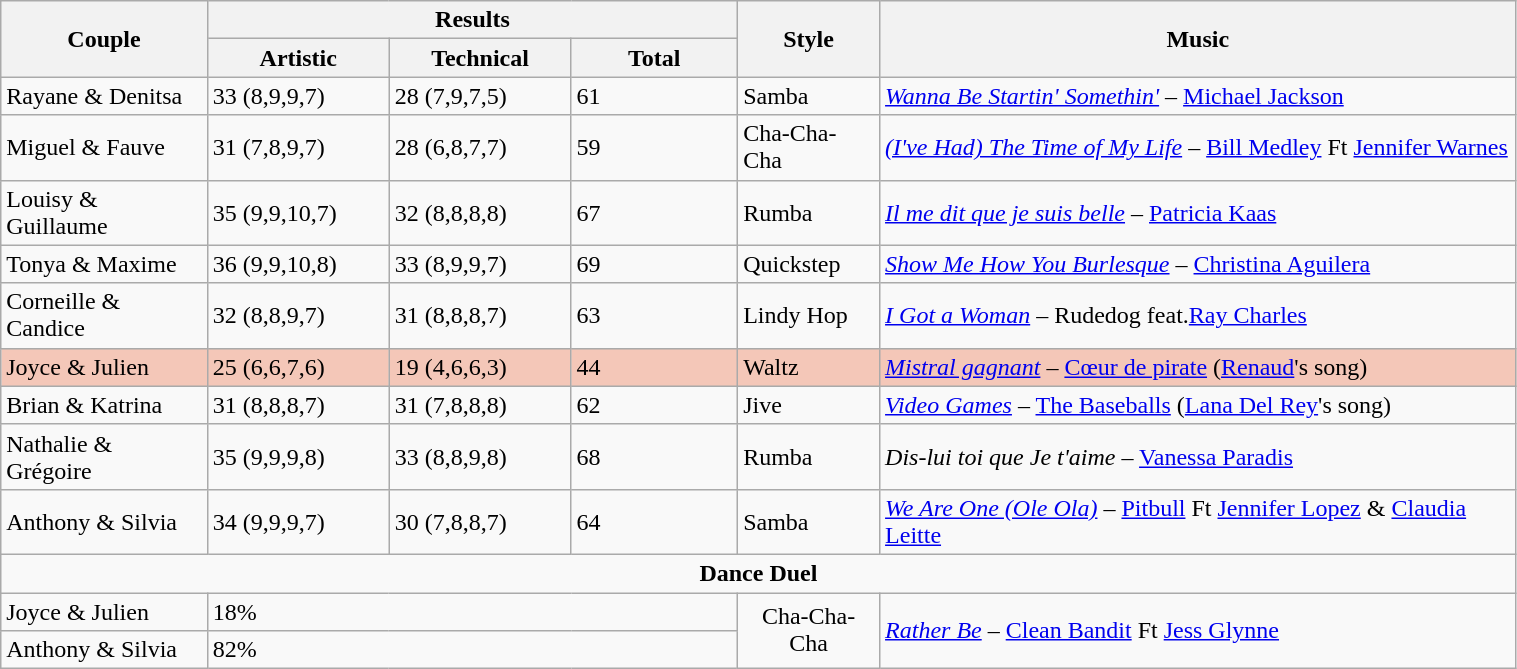<table class="wikitable" style="width:80%;">
<tr>
<th rowspan="2">Couple</th>
<th colspan=3>Results</th>
<th rowspan="2">Style</th>
<th rowspan="2">Music</th>
</tr>
<tr>
<th style="width:12%;">Artistic</th>
<th style="width:12%;">Technical</th>
<th style="width:11%;">Total</th>
</tr>
<tr>
<td>Rayane & Denitsa</td>
<td>33 (8,9,9,7)</td>
<td>28 (7,9,7,5)</td>
<td>61</td>
<td>Samba</td>
<td><em><a href='#'>Wanna Be Startin' Somethin'</a></em> – <a href='#'>Michael Jackson</a></td>
</tr>
<tr>
<td>Miguel & Fauve</td>
<td>31 (7,8,9,7)</td>
<td>28 (6,8,7,7)</td>
<td>59</td>
<td>Cha-Cha-Cha</td>
<td><em><a href='#'>(I've Had) The Time of My Life</a></em> – <a href='#'>Bill Medley</a> Ft <a href='#'>Jennifer Warnes</a></td>
</tr>
<tr>
<td>Louisy & Guillaume</td>
<td>35 (9,9,10,7)</td>
<td>32 (8,8,8,8)</td>
<td>67</td>
<td>Rumba</td>
<td><em><a href='#'>Il me dit que je suis belle</a></em> – <a href='#'>Patricia Kaas</a></td>
</tr>
<tr>
<td>Tonya & Maxime</td>
<td>36 (9,9,10,8)</td>
<td>33 (8,9,9,7)</td>
<td>69</td>
<td>Quickstep</td>
<td><em><a href='#'>Show Me How You Burlesque</a></em> – <a href='#'>Christina Aguilera</a></td>
</tr>
<tr>
<td>Corneille & Candice</td>
<td>32 (8,8,9,7)</td>
<td>31 (8,8,8,7)</td>
<td>63</td>
<td>Lindy Hop</td>
<td><em><a href='#'>I Got a Woman</a></em> – Rudedog feat.<a href='#'>Ray Charles</a></td>
</tr>
<tr style="background:#f4c7b8;"|>
<td>Joyce & Julien</td>
<td>25 (6,6,7,6)</td>
<td>19 (4,6,6,3)</td>
<td>44</td>
<td>Waltz</td>
<td><em><a href='#'>Mistral gagnant</a></em> – <a href='#'>Cœur de pirate</a> (<a href='#'>Renaud</a>'s song)</td>
</tr>
<tr>
<td>Brian & Katrina</td>
<td>31 (8,8,8,7)</td>
<td>31 (7,8,8,8)</td>
<td>62</td>
<td>Jive</td>
<td><em><a href='#'>Video Games</a></em> – <a href='#'>The Baseballs</a> (<a href='#'>Lana Del Rey</a>'s song)</td>
</tr>
<tr>
<td>Nathalie & Grégoire</td>
<td>35 (9,9,9,8)</td>
<td>33 (8,8,9,8)</td>
<td>68</td>
<td>Rumba</td>
<td><em>Dis-lui toi que Je t'aime</em> – <a href='#'>Vanessa Paradis</a></td>
</tr>
<tr>
<td>Anthony & Silvia</td>
<td>34 (9,9,9,7)</td>
<td>30 (7,8,8,7)</td>
<td>64</td>
<td>Samba</td>
<td><em><a href='#'>We Are One (Ole Ola)</a></em> – <a href='#'>Pitbull</a> Ft <a href='#'>Jennifer Lopez</a> & <a href='#'>Claudia Leitte</a></td>
</tr>
<tr>
<td colspan=6 style="text-align:center;"><strong>Dance Duel</strong></td>
</tr>
<tr>
<td>Joyce & Julien</td>
<td colspan=3>18%</td>
<td rowspan=2 style="text-align:center;">Cha-Cha-Cha</td>
<td rowspan=2><em><a href='#'>Rather Be</a></em> – <a href='#'>Clean Bandit</a> Ft <a href='#'>Jess Glynne</a></td>
</tr>
<tr>
<td>Anthony & Silvia</td>
<td colspan=3>82%</td>
</tr>
</table>
